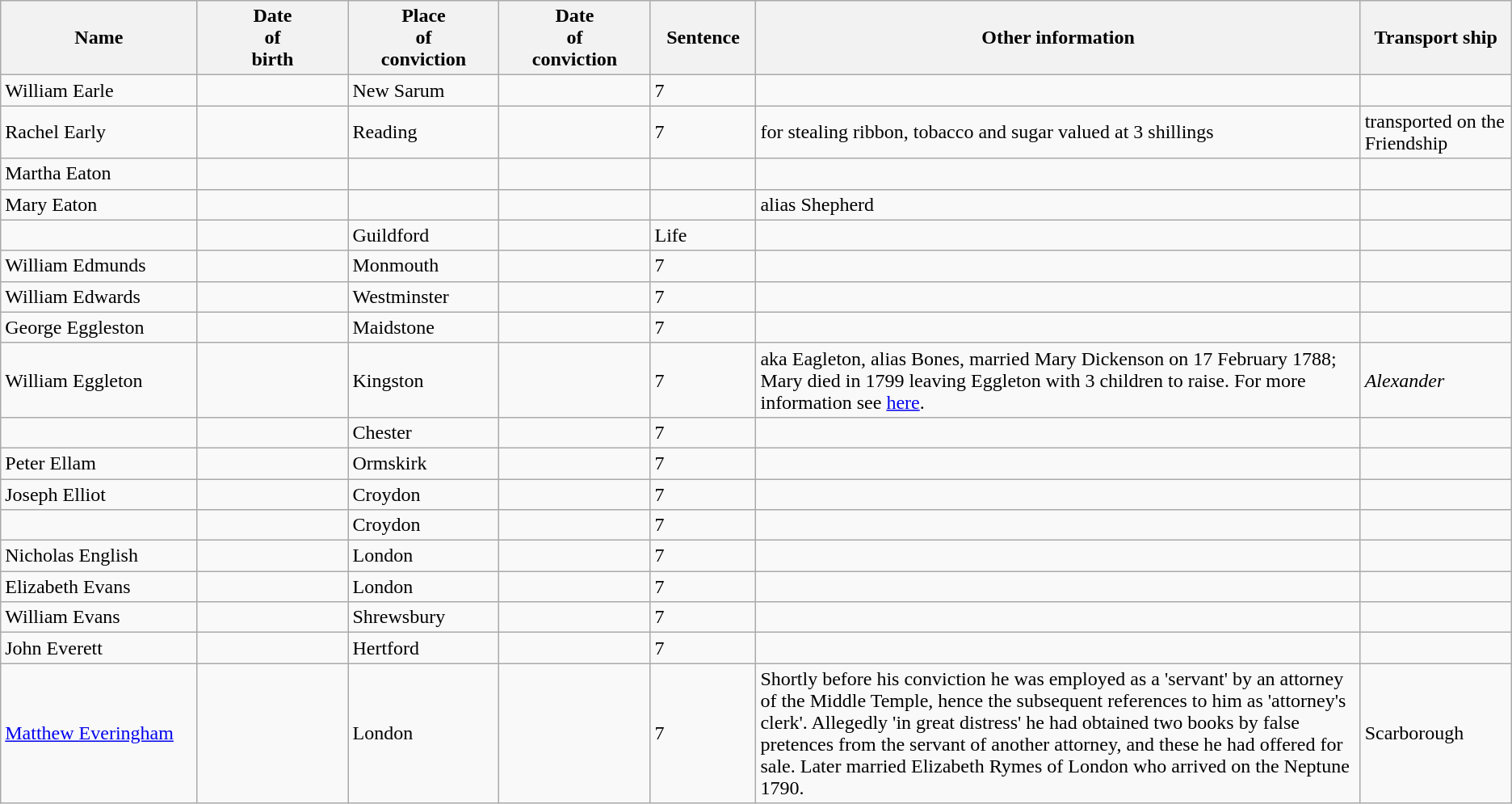<table class="wikitable sortable plainrowheaders" style="width=1024px;">
<tr>
<th style="width: 13%;">Name</th>
<th style="width: 10%;">Date<br>of<br>birth</th>
<th style="width: 10%;">Place<br>of<br>conviction</th>
<th style="width: 10%;">Date<br>of<br>conviction</th>
<th style="width: 7%;">Sentence</th>
<th style="width: 40%;">Other information</th>
<th style="width: 10%;">Transport ship</th>
</tr>
<tr>
<td data-sort-value="EARLE, William">William Earle</td>
<td></td>
<td>New Sarum</td>
<td></td>
<td>7</td>
<td></td>
<td></td>
</tr>
<tr>
<td data-sort-value="EARLY, Rachel">Rachel Early</td>
<td></td>
<td>Reading</td>
<td></td>
<td>7</td>
<td>for stealing ribbon, tobacco and sugar valued at 3 shillings</td>
<td>transported on the Friendship</td>
</tr>
<tr>
<td data-sort-value="EATON, Martha">Martha Eaton</td>
<td></td>
<td></td>
<td></td>
<td></td>
<td></td>
<td></td>
</tr>
<tr>
<td data-sort-value="EATON, Mary">Mary Eaton</td>
<td></td>
<td></td>
<td></td>
<td></td>
<td>alias Shepherd</td>
<td></td>
</tr>
<tr>
<td data-sort-value="ECCLES, Thomas"></td>
<td></td>
<td>Guildford</td>
<td></td>
<td>Life</td>
<td></td>
<td></td>
</tr>
<tr>
<td data-sort-value="EDMUNDS, William">William Edmunds</td>
<td></td>
<td>Monmouth</td>
<td></td>
<td>7</td>
<td></td>
<td></td>
</tr>
<tr>
<td data-sort-value="EDWARDS, William">William Edwards</td>
<td></td>
<td>Westminster</td>
<td></td>
<td>7</td>
<td></td>
<td></td>
</tr>
<tr>
<td data-sort-value="EGGLESTON, George">George Eggleston</td>
<td></td>
<td>Maidstone</td>
<td></td>
<td>7</td>
<td></td>
<td></td>
</tr>
<tr>
<td data-sort-value="EGGLETON, William">William Eggleton</td>
<td></td>
<td>Kingston</td>
<td></td>
<td>7</td>
<td>aka Eagleton, alias Bones, married Mary Dickenson on 17 February 1788; Mary died in 1799 leaving Eggleton with 3 children to raise. For more information see <a href='#'>here</a>.</td>
<td><em>Alexander</em></td>
</tr>
<tr>
<td data-sort-value="ELAM, Deborah"></td>
<td></td>
<td>Chester</td>
<td></td>
<td>7</td>
<td></td>
<td></td>
</tr>
<tr>
<td data-sort-value="ELLAM, Peter">Peter Ellam</td>
<td></td>
<td>Ormskirk</td>
<td></td>
<td>7</td>
<td></td>
<td></td>
</tr>
<tr>
<td data-sort-value="ELLIOT, Joseph">Joseph Elliot</td>
<td></td>
<td>Croydon</td>
<td></td>
<td>7</td>
<td></td>
<td></td>
</tr>
<tr>
<td data-sort-value="ELLIOT, William"></td>
<td></td>
<td>Croydon</td>
<td></td>
<td>7</td>
<td></td>
<td></td>
</tr>
<tr>
<td data-sort-value="ENGLISH, Nicholas">Nicholas English</td>
<td></td>
<td>London</td>
<td></td>
<td>7</td>
<td></td>
<td></td>
</tr>
<tr>
<td data-sort-value="EVANS, Elizabeth">Elizabeth Evans</td>
<td></td>
<td>London</td>
<td></td>
<td>7</td>
<td></td>
<td></td>
</tr>
<tr>
<td data-sort-value="EVANS, William">William Evans</td>
<td></td>
<td>Shrewsbury</td>
<td></td>
<td>7</td>
<td></td>
<td></td>
</tr>
<tr>
<td data-sort-value="EVERETT, John">John Everett</td>
<td></td>
<td>Hertford</td>
<td></td>
<td>7</td>
<td></td>
<td></td>
</tr>
<tr>
<td data-sort-value="EVERINGHAM, Matthew"><a href='#'>Matthew Everingham</a></td>
<td></td>
<td>London</td>
<td></td>
<td>7</td>
<td>Shortly before his conviction he was employed as a 'servant' by an attorney of the Middle Temple, hence the subsequent references to him as 'attorney's clerk'. Allegedly 'in great distress' he had obtained two books by false pretences from the servant of another attorney, and these he had offered for sale. Later married Elizabeth Rymes of London who arrived on the Neptune 1790.</td>
<td>Scarborough</td>
</tr>
</table>
